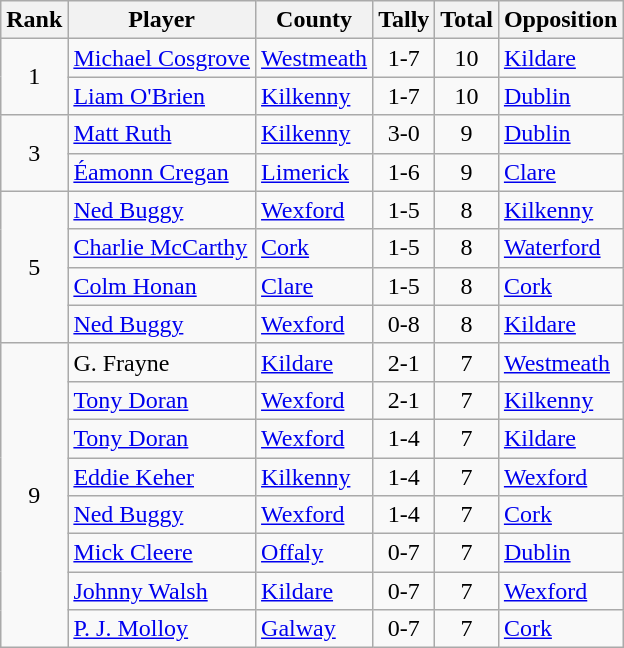<table class="wikitable">
<tr>
<th>Rank</th>
<th>Player</th>
<th>County</th>
<th>Tally</th>
<th>Total</th>
<th>Opposition</th>
</tr>
<tr>
<td rowspan=2 align=center>1</td>
<td><a href='#'>Michael Cosgrove</a></td>
<td><a href='#'>Westmeath</a></td>
<td align=center>1-7</td>
<td align=center>10</td>
<td><a href='#'>Kildare</a></td>
</tr>
<tr>
<td><a href='#'>Liam O'Brien</a></td>
<td><a href='#'>Kilkenny</a></td>
<td align=center>1-7</td>
<td align=center>10</td>
<td><a href='#'>Dublin</a></td>
</tr>
<tr>
<td rowspan=2 align=center>3</td>
<td><a href='#'>Matt Ruth</a></td>
<td><a href='#'>Kilkenny</a></td>
<td align=center>3-0</td>
<td align=center>9</td>
<td><a href='#'>Dublin</a></td>
</tr>
<tr>
<td><a href='#'>Éamonn Cregan</a></td>
<td><a href='#'>Limerick</a></td>
<td align=center>1-6</td>
<td align=center>9</td>
<td><a href='#'>Clare</a></td>
</tr>
<tr>
<td rowspan=4 align=center>5</td>
<td><a href='#'>Ned Buggy</a></td>
<td><a href='#'>Wexford</a></td>
<td align=center>1-5</td>
<td align=center>8</td>
<td><a href='#'>Kilkenny</a></td>
</tr>
<tr>
<td><a href='#'>Charlie McCarthy</a></td>
<td><a href='#'>Cork</a></td>
<td align=center>1-5</td>
<td align=center>8</td>
<td><a href='#'>Waterford</a></td>
</tr>
<tr>
<td><a href='#'>Colm Honan</a></td>
<td><a href='#'>Clare</a></td>
<td align=center>1-5</td>
<td align=center>8</td>
<td><a href='#'>Cork</a></td>
</tr>
<tr>
<td><a href='#'>Ned Buggy</a></td>
<td><a href='#'>Wexford</a></td>
<td align=center>0-8</td>
<td align=center>8</td>
<td><a href='#'>Kildare</a></td>
</tr>
<tr>
<td rowspan=8 align=center>9</td>
<td>G. Frayne</td>
<td><a href='#'>Kildare</a></td>
<td align=center>2-1</td>
<td align=center>7</td>
<td><a href='#'>Westmeath</a></td>
</tr>
<tr>
<td><a href='#'>Tony Doran</a></td>
<td><a href='#'>Wexford</a></td>
<td align=center>2-1</td>
<td align=center>7</td>
<td><a href='#'>Kilkenny</a></td>
</tr>
<tr>
<td><a href='#'>Tony Doran</a></td>
<td><a href='#'>Wexford</a></td>
<td align=center>1-4</td>
<td align=center>7</td>
<td><a href='#'>Kildare</a></td>
</tr>
<tr>
<td><a href='#'>Eddie Keher</a></td>
<td><a href='#'>Kilkenny</a></td>
<td align=center>1-4</td>
<td align=center>7</td>
<td><a href='#'>Wexford</a></td>
</tr>
<tr>
<td><a href='#'>Ned Buggy</a></td>
<td><a href='#'>Wexford</a></td>
<td align=center>1-4</td>
<td align=center>7</td>
<td><a href='#'>Cork</a></td>
</tr>
<tr>
<td><a href='#'>Mick Cleere</a></td>
<td><a href='#'>Offaly</a></td>
<td align=center>0-7</td>
<td align=center>7</td>
<td><a href='#'>Dublin</a></td>
</tr>
<tr>
<td><a href='#'>Johnny Walsh</a></td>
<td><a href='#'>Kildare</a></td>
<td align=center>0-7</td>
<td align=center>7</td>
<td><a href='#'>Wexford</a></td>
</tr>
<tr>
<td><a href='#'>P. J. Molloy</a></td>
<td><a href='#'>Galway</a></td>
<td align=center>0-7</td>
<td align=center>7</td>
<td><a href='#'>Cork</a></td>
</tr>
</table>
